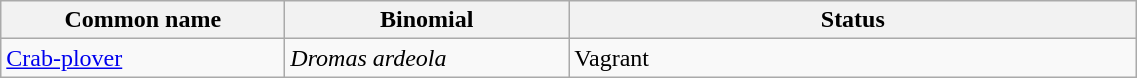<table width=60% class="wikitable">
<tr>
<th width=25%>Common name</th>
<th width=25%>Binomial</th>
<th width=50%>Status</th>
</tr>
<tr>
<td><a href='#'>Crab-plover</a></td>
<td><em>Dromas ardeola</em></td>
<td>Vagrant</td>
</tr>
</table>
